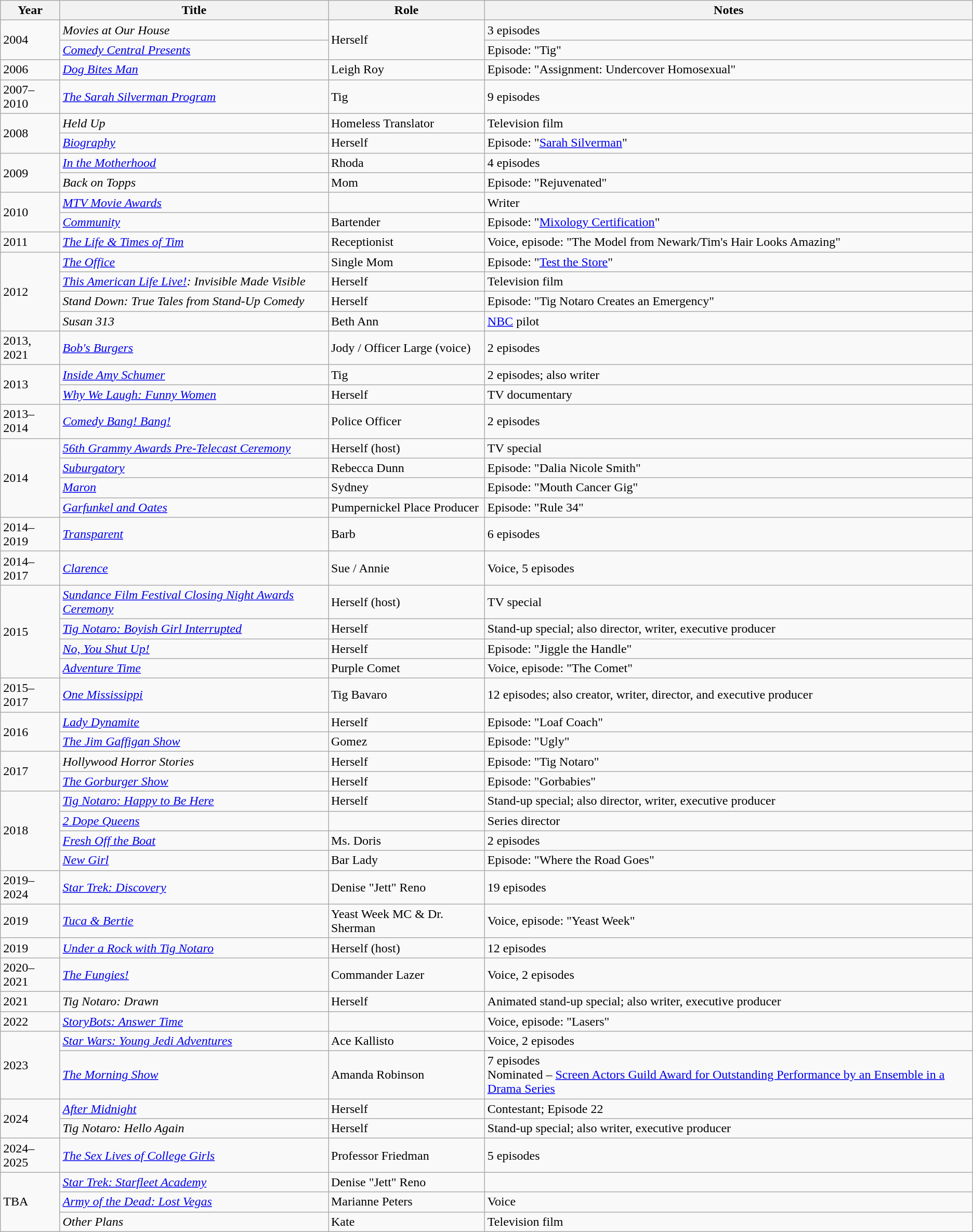<table class="wikitable sortable">
<tr>
<th>Year</th>
<th>Title</th>
<th>Role</th>
<th scope="col">Notes</th>
</tr>
<tr>
<td rowspan="2">2004</td>
<td><em>Movies at Our House</em></td>
<td rowspan="2">Herself</td>
<td>3 episodes</td>
</tr>
<tr>
<td><em><a href='#'>Comedy Central Presents</a></em></td>
<td>Episode: "Tig"</td>
</tr>
<tr>
<td>2006</td>
<td><em><a href='#'>Dog Bites Man</a></em></td>
<td>Leigh Roy</td>
<td>Episode: "Assignment: Undercover Homosexual"</td>
</tr>
<tr>
<td>2007–2010</td>
<td><em><a href='#'>The Sarah Silverman Program</a></em></td>
<td>Tig</td>
<td>9 episodes</td>
</tr>
<tr>
<td rowspan="2">2008</td>
<td><em>Held Up</em></td>
<td>Homeless Translator</td>
<td>Television film</td>
</tr>
<tr>
<td><em><a href='#'>Biography</a></em></td>
<td>Herself</td>
<td>Episode: "<a href='#'>Sarah Silverman</a>"</td>
</tr>
<tr>
<td rowspan="2">2009</td>
<td><em><a href='#'>In the Motherhood</a></em></td>
<td>Rhoda</td>
<td>4 episodes</td>
</tr>
<tr>
<td><em>Back on Topps</em></td>
<td>Mom</td>
<td>Episode: "Rejuvenated"</td>
</tr>
<tr>
<td rowspan="2">2010</td>
<td><em><a href='#'>MTV Movie Awards</a></em></td>
<td></td>
<td>Writer</td>
</tr>
<tr>
<td><em><a href='#'>Community</a></em></td>
<td>Bartender</td>
<td>Episode: "<a href='#'>Mixology Certification</a>"</td>
</tr>
<tr>
<td>2011</td>
<td><em><a href='#'>The Life & Times of Tim</a></em></td>
<td>Receptionist</td>
<td>Voice, episode: "The Model from Newark/Tim's Hair Looks Amazing"</td>
</tr>
<tr>
<td rowspan="4">2012</td>
<td><em><a href='#'>The Office</a></em></td>
<td>Single Mom</td>
<td>Episode: "<a href='#'>Test the Store</a>"</td>
</tr>
<tr>
<td><em><a href='#'>This American Life Live!</a>: Invisible Made Visible</em></td>
<td>Herself</td>
<td>Television film</td>
</tr>
<tr>
<td><em>Stand Down: True Tales from Stand-Up Comedy</em></td>
<td>Herself</td>
<td>Episode: "Tig Notaro Creates an Emergency"</td>
</tr>
<tr>
<td><em>Susan 313</em></td>
<td>Beth Ann</td>
<td><a href='#'>NBC</a> pilot</td>
</tr>
<tr>
<td>2013, 2021</td>
<td><em><a href='#'>Bob's Burgers</a></em></td>
<td>Jody / Officer Large (voice)</td>
<td>2 episodes</td>
</tr>
<tr>
<td rowspan="2">2013</td>
<td><em><a href='#'>Inside Amy Schumer</a></em></td>
<td>Tig</td>
<td>2 episodes; also writer</td>
</tr>
<tr>
<td><em><a href='#'>Why We Laugh: Funny Women</a></em></td>
<td>Herself</td>
<td>TV documentary</td>
</tr>
<tr>
<td>2013–2014</td>
<td><em><a href='#'>Comedy Bang! Bang!</a></em></td>
<td>Police Officer</td>
<td>2 episodes</td>
</tr>
<tr>
<td rowspan="4">2014</td>
<td><em><a href='#'>56th Grammy Awards Pre-Telecast Ceremony</a></em></td>
<td>Herself (host)</td>
<td>TV special</td>
</tr>
<tr>
<td><em><a href='#'>Suburgatory</a></em></td>
<td>Rebecca Dunn</td>
<td>Episode: "Dalia Nicole Smith"</td>
</tr>
<tr>
<td><em><a href='#'>Maron</a></em></td>
<td>Sydney</td>
<td>Episode: "Mouth Cancer Gig"</td>
</tr>
<tr>
<td><em><a href='#'>Garfunkel and Oates</a></em></td>
<td>Pumpernickel Place Producer</td>
<td>Episode: "Rule 34"</td>
</tr>
<tr>
<td>2014–2019</td>
<td><em><a href='#'>Transparent</a></em></td>
<td>Barb</td>
<td>6 episodes</td>
</tr>
<tr>
<td>2014–2017</td>
<td><em><a href='#'>Clarence</a></em></td>
<td>Sue / Annie</td>
<td>Voice, 5 episodes</td>
</tr>
<tr>
<td rowspan="4">2015</td>
<td><em><a href='#'>Sundance Film Festival Closing Night Awards Ceremony</a></em></td>
<td>Herself (host)</td>
<td>TV special</td>
</tr>
<tr>
<td><em><a href='#'>Tig Notaro: Boyish Girl Interrupted</a></em></td>
<td>Herself</td>
<td>Stand-up special; also director, writer, executive producer</td>
</tr>
<tr>
<td><em><a href='#'>No, You Shut Up!</a></em></td>
<td>Herself</td>
<td>Episode: "Jiggle the Handle"</td>
</tr>
<tr>
<td><em><a href='#'>Adventure Time</a></em></td>
<td>Purple Comet</td>
<td>Voice, episode: "The Comet"</td>
</tr>
<tr>
<td>2015–2017</td>
<td><em><a href='#'>One Mississippi</a></em></td>
<td>Tig Bavaro</td>
<td>12 episodes; also creator, writer, director, and executive producer</td>
</tr>
<tr>
<td rowspan="2">2016</td>
<td><em><a href='#'>Lady Dynamite</a></em></td>
<td>Herself</td>
<td>Episode: "Loaf Coach"</td>
</tr>
<tr>
<td><em><a href='#'>The Jim Gaffigan Show</a></em></td>
<td>Gomez</td>
<td>Episode: "Ugly"</td>
</tr>
<tr>
<td rowspan="2">2017</td>
<td><em>Hollywood Horror Stories</em></td>
<td>Herself</td>
<td>Episode: "Tig Notaro"</td>
</tr>
<tr>
<td><em><a href='#'>The Gorburger Show</a></em></td>
<td>Herself</td>
<td>Episode: "Gorbabies"</td>
</tr>
<tr>
<td rowspan="4">2018</td>
<td><em><a href='#'>Tig Notaro: Happy to Be Here</a></em></td>
<td>Herself</td>
<td>Stand-up special; also director, writer, executive producer</td>
</tr>
<tr>
<td><em><a href='#'>2 Dope Queens</a></em></td>
<td></td>
<td>Series director</td>
</tr>
<tr>
<td><em><a href='#'>Fresh Off the Boat</a></em></td>
<td>Ms. Doris</td>
<td>2 episodes</td>
</tr>
<tr>
<td><em><a href='#'>New Girl</a></em></td>
<td>Bar Lady</td>
<td>Episode: "Where the Road Goes"</td>
</tr>
<tr>
<td>2019–2024</td>
<td><em><a href='#'>Star Trek: Discovery</a></em></td>
<td>Denise "Jett" Reno</td>
<td>19 episodes</td>
</tr>
<tr>
<td>2019</td>
<td><em><a href='#'>Tuca & Bertie</a></em></td>
<td>Yeast Week MC & Dr. Sherman</td>
<td>Voice, episode: "Yeast Week"</td>
</tr>
<tr>
<td>2019</td>
<td><em><a href='#'>Under a Rock with Tig Notaro</a></em></td>
<td>Herself (host)</td>
<td>12 episodes</td>
</tr>
<tr>
<td>2020–2021</td>
<td><em><a href='#'>The Fungies!</a></em></td>
<td>Commander Lazer</td>
<td>Voice, 2 episodes</td>
</tr>
<tr>
<td>2021</td>
<td><em>Tig Notaro: Drawn</em></td>
<td>Herself</td>
<td>Animated stand-up special; also writer, executive producer</td>
</tr>
<tr>
<td>2022</td>
<td><em><a href='#'>StoryBots: Answer Time</a></em></td>
<td></td>
<td>Voice, episode: "Lasers"</td>
</tr>
<tr>
<td rowspan="2">2023</td>
<td><em><a href='#'>Star Wars: Young Jedi Adventures</a></em></td>
<td>Ace Kallisto</td>
<td>Voice, 2 episodes</td>
</tr>
<tr>
<td><em><a href='#'>The Morning Show</a></em></td>
<td>Amanda Robinson</td>
<td>7 episodes<br>Nominated – <a href='#'>Screen Actors Guild Award for Outstanding Performance by an Ensemble in a Drama Series</a></td>
</tr>
<tr>
<td rowspan="2">2024</td>
<td><em><a href='#'>After Midnight</a></em></td>
<td>Herself</td>
<td>Contestant; Episode 22</td>
</tr>
<tr>
<td><em>Tig Notaro: Hello Again</em></td>
<td>Herself</td>
<td>Stand-up special; also writer, executive producer</td>
</tr>
<tr>
<td>2024–2025</td>
<td><em><a href='#'>The Sex Lives of College Girls</a></em></td>
<td>Professor Friedman</td>
<td>5 episodes</td>
</tr>
<tr>
<td rowspan="3">TBA</td>
<td><a href='#'><em>Star Trek: Starfleet Academy</em></a></td>
<td>Denise "Jett" Reno</td>
<td></td>
</tr>
<tr>
<td><em><a href='#'>Army of the Dead: Lost Vegas</a></em></td>
<td>Marianne Peters</td>
<td>Voice</td>
</tr>
<tr>
<td><em>Other Plans</em></td>
<td>Kate</td>
<td>Television film</td>
</tr>
</table>
